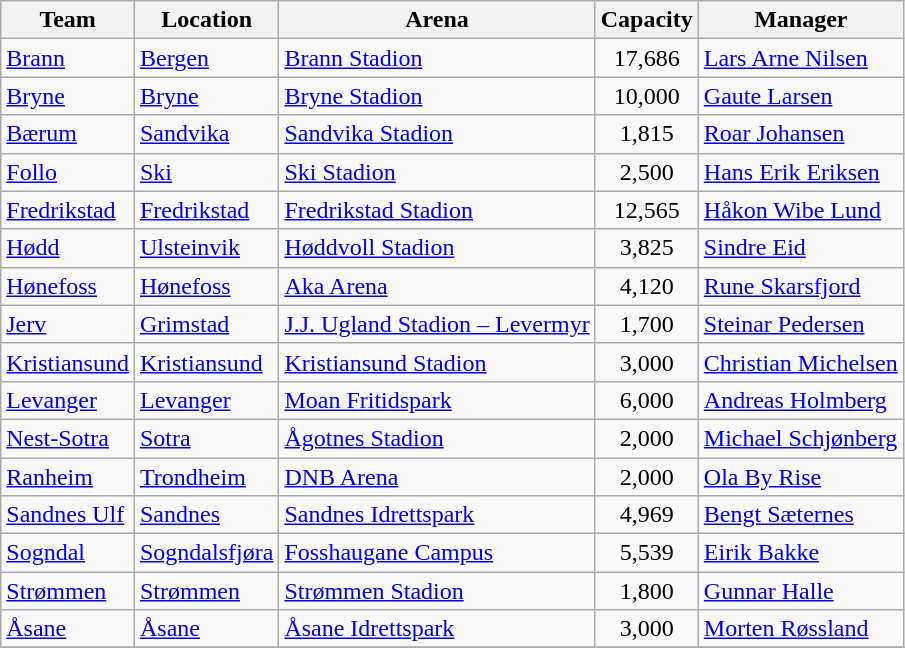<table class="wikitable sortable" border="1">
<tr>
<th>Team</th>
<th>Location</th>
<th>Arena</th>
<th>Capacity</th>
<th>Manager</th>
</tr>
<tr>
<td><a href='#'>Brann</a></td>
<td><a href='#'>Bergen</a></td>
<td><a href='#'>Brann Stadion</a></td>
<td align="center">17,686</td>
<td> <a href='#'>Lars Arne Nilsen</a></td>
</tr>
<tr>
<td><a href='#'>Bryne</a></td>
<td><a href='#'>Bryne</a></td>
<td><a href='#'>Bryne Stadion</a></td>
<td align="center">10,000</td>
<td> <a href='#'>Gaute Larsen</a></td>
</tr>
<tr>
<td><a href='#'>Bærum</a></td>
<td><a href='#'>Sandvika</a></td>
<td><a href='#'>Sandvika Stadion</a></td>
<td align="center">1,815</td>
<td> <a href='#'>Roar Johansen</a></td>
</tr>
<tr>
<td><a href='#'>Follo</a></td>
<td><a href='#'>Ski</a></td>
<td><a href='#'>Ski Stadion</a></td>
<td align="center">2,500</td>
<td> <a href='#'>Hans Erik Eriksen</a></td>
</tr>
<tr>
<td><a href='#'>Fredrikstad</a></td>
<td><a href='#'>Fredrikstad</a></td>
<td><a href='#'>Fredrikstad Stadion</a></td>
<td align="center">12,565</td>
<td> <a href='#'>Håkon Wibe Lund</a></td>
</tr>
<tr>
<td><a href='#'>Hødd</a></td>
<td><a href='#'>Ulsteinvik</a></td>
<td><a href='#'>Høddvoll Stadion</a></td>
<td align="center">3,825</td>
<td> <a href='#'>Sindre Eid</a></td>
</tr>
<tr>
<td><a href='#'>Hønefoss</a></td>
<td><a href='#'>Hønefoss</a></td>
<td><a href='#'>Aka Arena</a></td>
<td align="center">4,120</td>
<td> <a href='#'>Rune Skarsfjord</a></td>
</tr>
<tr>
<td><a href='#'>Jerv</a></td>
<td><a href='#'>Grimstad</a></td>
<td><a href='#'>J.J. Ugland Stadion – Levermyr</a></td>
<td align="center">1,700</td>
<td> <a href='#'>Steinar Pedersen</a></td>
</tr>
<tr>
<td><a href='#'>Kristiansund</a></td>
<td><a href='#'>Kristiansund</a></td>
<td><a href='#'>Kristiansund Stadion</a></td>
<td align="center">3,000</td>
<td> <a href='#'>Christian Michelsen</a></td>
</tr>
<tr>
<td><a href='#'>Levanger</a></td>
<td><a href='#'>Levanger</a></td>
<td><a href='#'>Moan Fritidspark</a></td>
<td align="center">6,000</td>
<td> <a href='#'>Andreas Holmberg</a></td>
</tr>
<tr>
<td><a href='#'>Nest-Sotra</a></td>
<td><a href='#'>Sotra</a></td>
<td><a href='#'>Ågotnes Stadion</a></td>
<td align="center">2,000</td>
<td> <a href='#'>Michael Schjønberg</a></td>
</tr>
<tr>
<td><a href='#'>Ranheim</a></td>
<td><a href='#'>Trondheim</a></td>
<td><a href='#'>DNB Arena</a></td>
<td align="center">2,000</td>
<td> <a href='#'>Ola By Rise</a></td>
</tr>
<tr>
<td><a href='#'>Sandnes Ulf</a></td>
<td><a href='#'>Sandnes</a></td>
<td><a href='#'>Sandnes Idrettspark</a></td>
<td align="center">4,969</td>
<td> <a href='#'>Bengt Sæternes</a></td>
</tr>
<tr>
<td><a href='#'>Sogndal</a></td>
<td><a href='#'>Sogndalsfjøra</a></td>
<td><a href='#'>Fosshaugane Campus</a></td>
<td align="center">5,539</td>
<td> <a href='#'>Eirik Bakke</a></td>
</tr>
<tr>
<td><a href='#'>Strømmen</a></td>
<td><a href='#'>Strømmen</a></td>
<td><a href='#'>Strømmen Stadion</a></td>
<td align="center">1,800</td>
<td> <a href='#'>Gunnar Halle</a></td>
</tr>
<tr>
<td><a href='#'>Åsane</a></td>
<td><a href='#'>Åsane</a></td>
<td><a href='#'>Åsane Idrettspark</a></td>
<td align="center">3,000</td>
<td> <a href='#'>Morten Røssland</a></td>
</tr>
<tr>
</tr>
</table>
